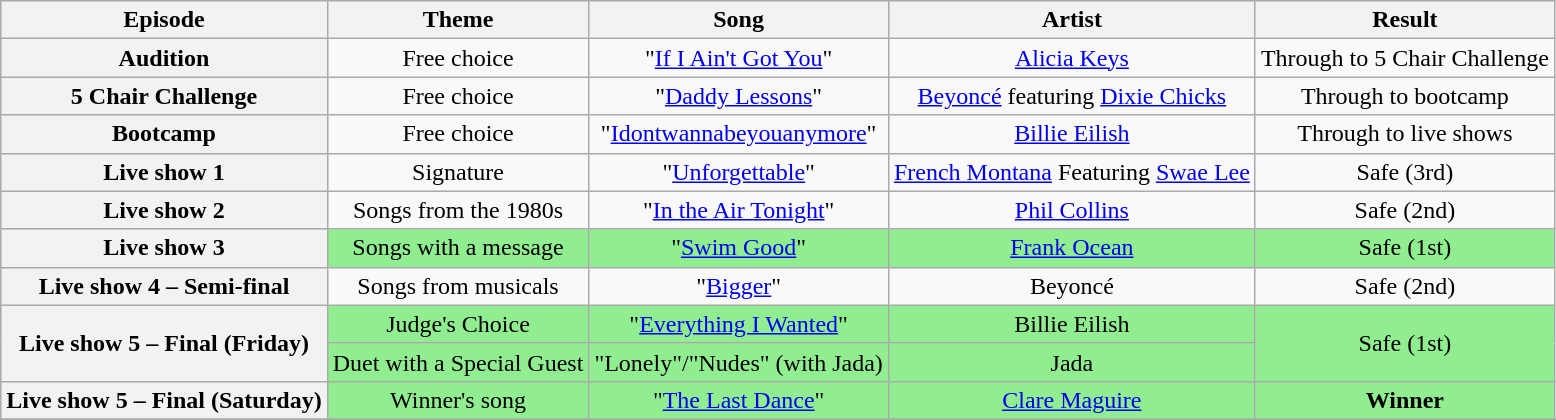<table class="wikitable" style="text-align:center;">
<tr>
<th scope="col">Episode</th>
<th scope="col">Theme</th>
<th scope="col">Song</th>
<th scope="col">Artist</th>
<th scope="col">Result</th>
</tr>
<tr>
<th scope="row">Audition</th>
<td>Free choice</td>
<td>"<a href='#'>If I Ain't Got You</a>"</td>
<td><a href='#'>Alicia Keys</a></td>
<td>Through to 5 Chair Challenge</td>
</tr>
<tr>
<th scope="row">5 Chair Challenge</th>
<td>Free choice</td>
<td>"<a href='#'>Daddy Lessons</a>"</td>
<td><a href='#'>Beyoncé</a> featuring <a href='#'>Dixie Chicks</a></td>
<td>Through to bootcamp</td>
</tr>
<tr>
<th scope="row">Bootcamp</th>
<td>Free choice</td>
<td>"<a href='#'>Idontwannabeyouanymore</a>"</td>
<td><a href='#'>Billie Eilish</a></td>
<td>Through to live shows</td>
</tr>
<tr>
<th scope="row">Live show 1</th>
<td>Signature</td>
<td>"<a href='#'>Unforgettable</a>"</td>
<td><a href='#'>French Montana</a> Featuring <a href='#'>Swae Lee</a></td>
<td>Safe (3rd)</td>
</tr>
<tr>
<th scope="row">Live show 2</th>
<td>Songs from the 1980s</td>
<td>"<a href='#'>In the Air Tonight</a>"</td>
<td><a href='#'>Phil Collins</a></td>
<td>Safe (2nd)</td>
</tr>
<tr style="background:lightgreen">
<th scope="row">Live show 3</th>
<td>Songs with a message</td>
<td>"<a href='#'>Swim Good</a>"</td>
<td><a href='#'>Frank Ocean</a></td>
<td>Safe (1st)</td>
</tr>
<tr>
<th scope="row">Live show 4 – Semi-final</th>
<td>Songs from musicals</td>
<td>"<a href='#'>Bigger</a>"</td>
<td>Beyoncé</td>
<td>Safe (2nd)</td>
</tr>
<tr style="background:lightgreen">
<th scope="row" rowspan="2">Live show 5 – Final (Friday)</th>
<td>Judge's Choice</td>
<td>"<a href='#'>Everything I Wanted</a>"</td>
<td>Billie Eilish</td>
<td rowspan="2">Safe  (1st)</td>
</tr>
<tr style="background:lightgreen">
<td>Duet with a Special Guest</td>
<td>"Lonely"/"Nudes" (with Jada)</td>
<td>Jada</td>
</tr>
<tr style="background:lightgreen">
<th scope="row">Live show 5 – Final (Saturday)</th>
<td>Winner's song</td>
<td>"<a href='#'>The Last Dance</a>"</td>
<td><a href='#'>Clare Maguire</a></td>
<td><strong>Winner</strong></td>
</tr>
<tr>
</tr>
</table>
